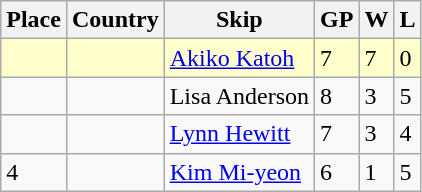<table class="wikitable">
<tr>
<th>Place</th>
<th>Country</th>
<th>Skip</th>
<th>GP</th>
<th>W</th>
<th>L</th>
</tr>
<tr bgcolor=#ffffcc>
<td></td>
<td></td>
<td><a href='#'>Akiko Katoh</a></td>
<td>7</td>
<td>7</td>
<td>0</td>
</tr>
<tr>
<td></td>
<td></td>
<td>Lisa Anderson</td>
<td>8</td>
<td>3</td>
<td>5</td>
</tr>
<tr>
<td></td>
<td></td>
<td><a href='#'>Lynn Hewitt</a></td>
<td>7</td>
<td>3</td>
<td>4</td>
</tr>
<tr>
<td>4</td>
<td></td>
<td><a href='#'>Kim Mi-yeon</a></td>
<td>6</td>
<td>1</td>
<td>5</td>
</tr>
</table>
